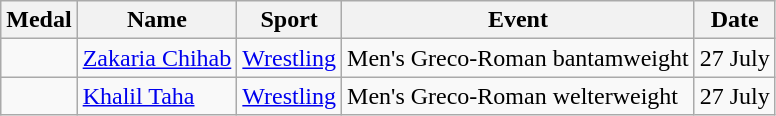<table class="wikitable sortable">
<tr>
<th>Medal</th>
<th>Name</th>
<th>Sport</th>
<th>Event</th>
<th>Date</th>
</tr>
<tr>
<td></td>
<td><a href='#'>Zakaria Chihab</a></td>
<td><a href='#'>Wrestling</a></td>
<td>Men's Greco-Roman bantamweight</td>
<td>27 July</td>
</tr>
<tr>
<td></td>
<td><a href='#'>Khalil Taha</a></td>
<td><a href='#'>Wrestling</a></td>
<td>Men's Greco-Roman welterweight</td>
<td>27 July</td>
</tr>
</table>
